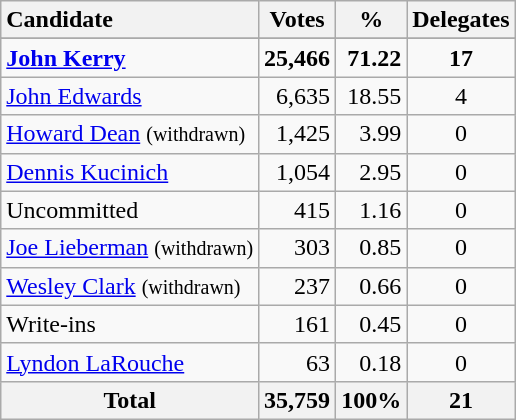<table class="wikitable sortable plainrowheaders" style="text-align:right;">
<tr>
<th style="text-align:left;">Candidate</th>
<th>Votes</th>
<th>%</th>
<th>Delegates</th>
</tr>
<tr>
</tr>
<tr>
<td style="text-align:left;"><strong><a href='#'>John Kerry</a></strong></td>
<td><strong>25,466</strong></td>
<td><strong>71.22</strong></td>
<td style="text-align:center;"><strong>17</strong></td>
</tr>
<tr>
<td style="text-align:left;"><a href='#'>John Edwards</a></td>
<td>6,635</td>
<td>18.55</td>
<td style="text-align:center;">4</td>
</tr>
<tr>
<td style="text-align:left;"><a href='#'>Howard Dean</a> <small>(withdrawn)</small></td>
<td>1,425</td>
<td>3.99</td>
<td style="text-align:center;">0</td>
</tr>
<tr>
<td style="text-align:left;"><a href='#'>Dennis Kucinich</a></td>
<td>1,054</td>
<td>2.95</td>
<td style="text-align:center;">0</td>
</tr>
<tr>
<td style="text-align:left;">Uncommitted</td>
<td>415</td>
<td>1.16</td>
<td style="text-align:center;">0</td>
</tr>
<tr>
<td style="text-align:left;"><a href='#'>Joe Lieberman</a> <small>(withdrawn)</small></td>
<td>303</td>
<td>0.85</td>
<td style="text-align:center;">0</td>
</tr>
<tr>
<td style="text-align:left;"><a href='#'>Wesley Clark</a> <small>(withdrawn)</small></td>
<td>237</td>
<td>0.66</td>
<td style="text-align:center;">0</td>
</tr>
<tr>
<td style="text-align:left;">Write-ins</td>
<td>161</td>
<td>0.45</td>
<td style="text-align:center;">0</td>
</tr>
<tr>
<td style="text-align:left;"><a href='#'>Lyndon LaRouche</a></td>
<td>63</td>
<td>0.18</td>
<td style="text-align:center;">0</td>
</tr>
<tr class="sortbottom">
<th>Total</th>
<th>35,759</th>
<th>100%</th>
<th>21</th>
</tr>
</table>
